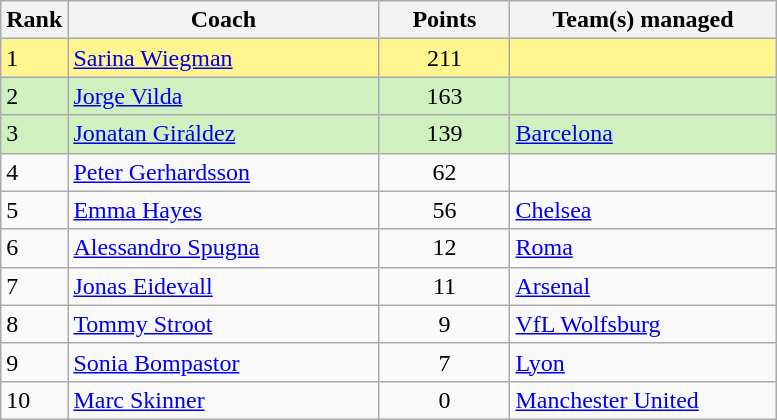<table class="wikitable">
<tr>
<th style="width:25px">Rank</th>
<th style="width:200px">Coach</th>
<th style="width:80px">Points</th>
<th style="width:170px">Team(s) managed</th>
</tr>
<tr bgcolor="#FFF68F">
<td>1</td>
<td> <a href='#'>Sarina Wiegman</a></td>
<td style="text-align:center">211</td>
<td></td>
</tr>
<tr bgcolor="#D0F0C0">
<td>2</td>
<td> <a href='#'>Jorge Vilda</a></td>
<td style="text-align:center">163</td>
<td></td>
</tr>
<tr bgcolor="#D0F0C0">
<td>3</td>
<td> <a href='#'>Jonatan Giráldez</a></td>
<td style="text-align:center">139</td>
<td> <a href='#'>Barcelona</a></td>
</tr>
<tr>
<td>4</td>
<td> <a href='#'>Peter Gerhardsson</a></td>
<td style="text-align:center">62</td>
<td></td>
</tr>
<tr>
<td>5</td>
<td> <a href='#'>Emma Hayes</a></td>
<td style="text-align:center">56</td>
<td> <a href='#'>Chelsea</a></td>
</tr>
<tr>
<td>6</td>
<td> <a href='#'>Alessandro Spugna</a></td>
<td style="text-align:center">12</td>
<td> <a href='#'>Roma</a></td>
</tr>
<tr>
<td>7</td>
<td> <a href='#'>Jonas Eidevall</a></td>
<td style="text-align:center">11</td>
<td> <a href='#'>Arsenal</a></td>
</tr>
<tr>
<td>8</td>
<td> <a href='#'>Tommy Stroot</a></td>
<td style="text-align:center">9</td>
<td> <a href='#'>VfL Wolfsburg</a></td>
</tr>
<tr>
<td>9</td>
<td> <a href='#'>Sonia Bompastor</a></td>
<td style="text-align:center">7</td>
<td> <a href='#'>Lyon</a></td>
</tr>
<tr>
<td>10</td>
<td> <a href='#'>Marc Skinner</a></td>
<td style="text-align:center">0</td>
<td> <a href='#'>Manchester United</a></td>
</tr>
</table>
